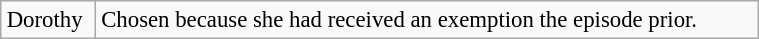<table class="wikitable plainrowheaders floatright" style="font-size: 95%; margin: 10px;" align="right" width="40%">
<tr>
<td>Dorothy</td>
<td>Chosen because she had received an exemption the episode prior.</td>
</tr>
</table>
